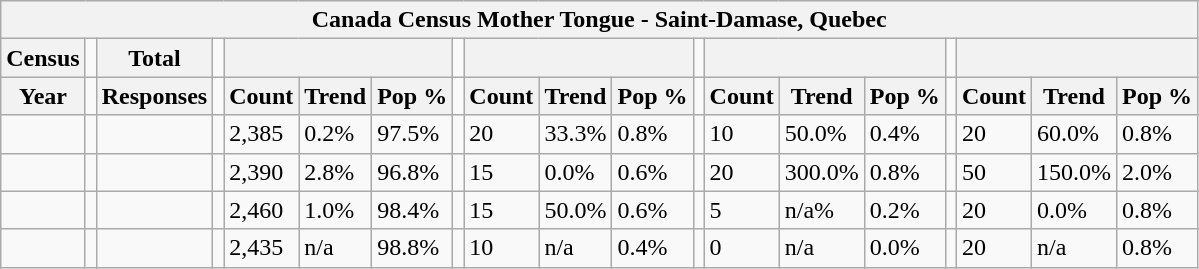<table class="wikitable">
<tr>
<th colspan="19">Canada Census Mother Tongue - Saint-Damase, Quebec</th>
</tr>
<tr>
<th>Census</th>
<td></td>
<th>Total</th>
<td colspan="1"></td>
<th colspan="3"></th>
<td colspan="1"></td>
<th colspan="3"></th>
<td colspan="1"></td>
<th colspan="3"></th>
<td colspan="1"></td>
<th colspan="3"></th>
</tr>
<tr>
<th>Year</th>
<td></td>
<th>Responses</th>
<td></td>
<th>Count</th>
<th>Trend</th>
<th>Pop %</th>
<td></td>
<th>Count</th>
<th>Trend</th>
<th>Pop %</th>
<td></td>
<th>Count</th>
<th>Trend</th>
<th>Pop %</th>
<td></td>
<th>Count</th>
<th>Trend</th>
<th>Pop %</th>
</tr>
<tr>
<td></td>
<td></td>
<td></td>
<td></td>
<td>2,385</td>
<td> 0.2%</td>
<td>97.5%</td>
<td></td>
<td>20</td>
<td> 33.3%</td>
<td>0.8%</td>
<td></td>
<td>10</td>
<td> 50.0%</td>
<td>0.4%</td>
<td></td>
<td>20</td>
<td> 60.0%</td>
<td>0.8%</td>
</tr>
<tr>
<td></td>
<td></td>
<td></td>
<td></td>
<td>2,390</td>
<td> 2.8%</td>
<td>96.8%</td>
<td></td>
<td>15</td>
<td> 0.0%</td>
<td>0.6%</td>
<td></td>
<td>20</td>
<td> 300.0%</td>
<td>0.8%</td>
<td></td>
<td>50</td>
<td> 150.0%</td>
<td>2.0%</td>
</tr>
<tr>
<td></td>
<td></td>
<td></td>
<td></td>
<td>2,460</td>
<td> 1.0%</td>
<td>98.4%</td>
<td></td>
<td>15</td>
<td> 50.0%</td>
<td>0.6%</td>
<td></td>
<td>5</td>
<td> n/a%</td>
<td>0.2%</td>
<td></td>
<td>20</td>
<td> 0.0%</td>
<td>0.8%</td>
</tr>
<tr>
<td></td>
<td></td>
<td></td>
<td></td>
<td>2,435</td>
<td>n/a</td>
<td>98.8%</td>
<td></td>
<td>10</td>
<td>n/a</td>
<td>0.4%</td>
<td></td>
<td>0</td>
<td>n/a</td>
<td>0.0%</td>
<td></td>
<td>20</td>
<td>n/a</td>
<td>0.8%</td>
</tr>
</table>
